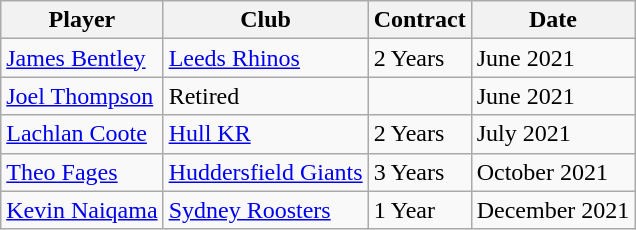<table class="wikitable">
<tr>
<th>Player</th>
<th>Club</th>
<th>Contract</th>
<th>Date</th>
</tr>
<tr>
<td> <a href='#'>James Bentley</a></td>
<td><a href='#'>Leeds Rhinos</a></td>
<td>2 Years</td>
<td>June 2021</td>
</tr>
<tr>
<td> <a href='#'>Joel Thompson</a></td>
<td>Retired</td>
<td></td>
<td>June 2021</td>
</tr>
<tr>
<td> <a href='#'>Lachlan Coote</a></td>
<td><a href='#'>Hull KR</a></td>
<td>2 Years</td>
<td>July 2021</td>
</tr>
<tr>
<td> <a href='#'>Theo Fages</a></td>
<td><a href='#'>Huddersfield Giants</a></td>
<td>3 Years</td>
<td>October 2021</td>
</tr>
<tr>
<td> <a href='#'>Kevin Naiqama</a></td>
<td><a href='#'>Sydney Roosters</a></td>
<td>1 Year</td>
<td>December 2021 </td>
</tr>
</table>
